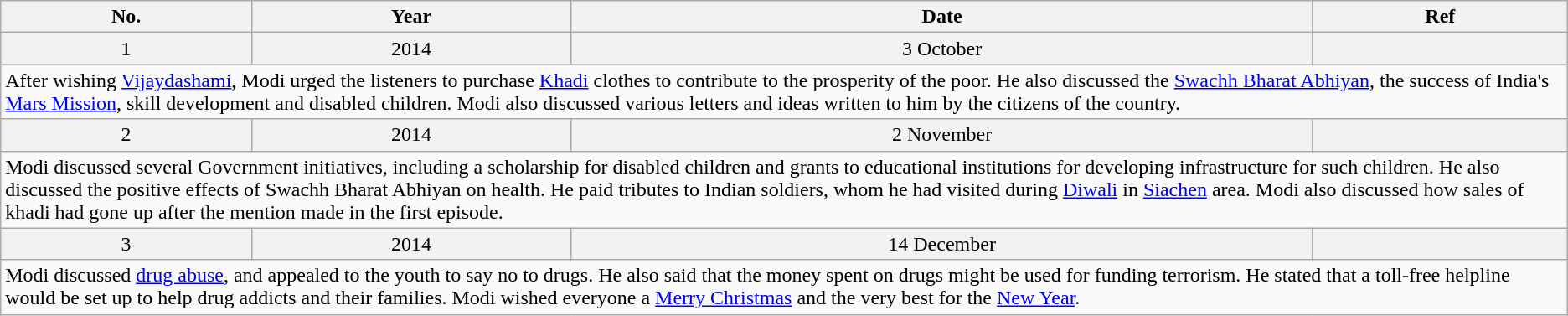<table class="wikitable">
<tr>
<th>No.</th>
<th>Year</th>
<th>Date</th>
<th>Ref</th>
</tr>
<tr bgcolor="#F2F2F2" align="center">
<td>1</td>
<td>2014</td>
<td>3 October</td>
<td></td>
</tr>
<tr>
<td colspan="4">After wishing <a href='#'>Vijaydashami</a>, Modi urged the listeners to purchase <a href='#'>Khadi</a> clothes to contribute to the prosperity of the poor. He also discussed the <a href='#'>Swachh Bharat Abhiyan</a>, the success of India's <a href='#'>Mars Mission</a>, skill development and disabled children. Modi also discussed various letters and ideas written to him by the citizens of the country.</td>
</tr>
<tr bgcolor="#F2F2F2" align="center">
<td>2</td>
<td>2014</td>
<td>2 November</td>
<td></td>
</tr>
<tr>
<td colspan="4">Modi discussed several Government initiatives, including a scholarship for disabled children and grants to educational institutions for developing infrastructure for such children. He also discussed the positive effects of Swachh Bharat Abhiyan on health. He paid tributes to Indian soldiers, whom he had visited during <a href='#'>Diwali</a> in <a href='#'>Siachen</a> area. Modi also discussed how sales of khadi had gone up after the mention made in the first episode.</td>
</tr>
<tr bgcolor="#F2F2F2" align="center">
<td>3</td>
<td>2014</td>
<td>14 December</td>
<td></td>
</tr>
<tr>
<td colspan="4">Modi discussed <a href='#'>drug abuse</a>, and appealed to the youth to say no to drugs. He also said that the money spent on drugs might be used for funding terrorism. He stated that a toll-free helpline would be set up to help drug addicts and their families. Modi wished everyone a <a href='#'>Merry Christmas</a> and the very best for the <a href='#'>New Year</a>.</td>
</tr>
</table>
